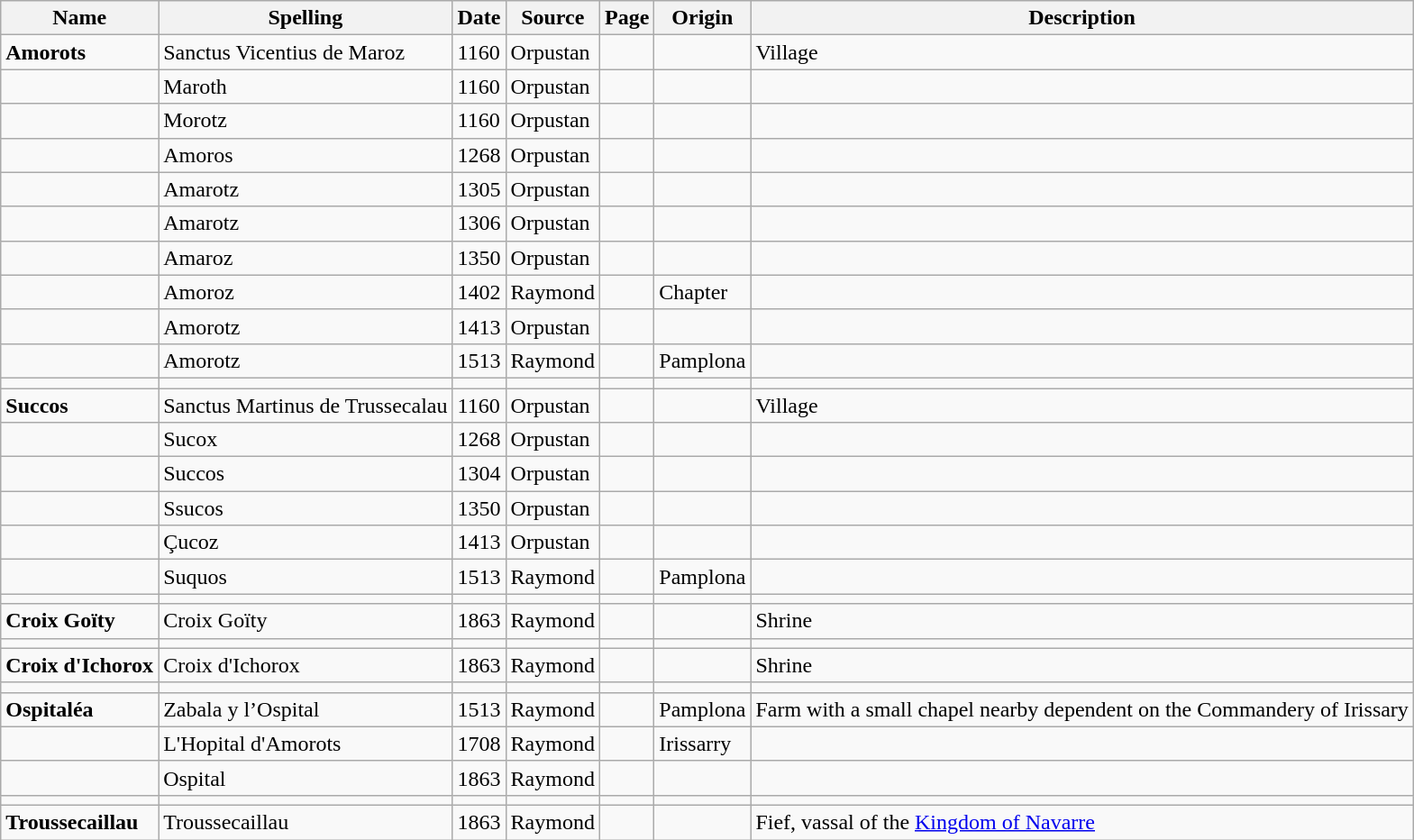<table class="wikitable">
<tr>
<th>Name</th>
<th>Spelling</th>
<th>Date</th>
<th>Source</th>
<th>Page</th>
<th>Origin</th>
<th>Description</th>
</tr>
<tr>
<td><strong>Amorots</strong></td>
<td>Sanctus Vicentius de Maroz</td>
<td>1160</td>
<td>Orpustan</td>
<td></td>
<td></td>
<td>Village</td>
</tr>
<tr>
<td></td>
<td>Maroth</td>
<td>1160</td>
<td>Orpustan</td>
<td></td>
<td></td>
<td></td>
</tr>
<tr>
<td></td>
<td>Morotz</td>
<td>1160</td>
<td>Orpustan</td>
<td></td>
<td></td>
<td></td>
</tr>
<tr>
<td></td>
<td>Amoros</td>
<td>1268</td>
<td>Orpustan</td>
<td></td>
<td></td>
<td></td>
</tr>
<tr>
<td></td>
<td>Amarotz</td>
<td>1305</td>
<td>Orpustan</td>
<td></td>
<td></td>
<td></td>
</tr>
<tr>
<td></td>
<td>Amarotz</td>
<td>1306</td>
<td>Orpustan</td>
<td></td>
<td></td>
<td></td>
</tr>
<tr>
<td></td>
<td>Amaroz</td>
<td>1350</td>
<td>Orpustan</td>
<td></td>
<td></td>
<td></td>
</tr>
<tr>
<td></td>
<td>Amoroz</td>
<td>1402</td>
<td>Raymond</td>
<td></td>
<td>Chapter</td>
<td></td>
</tr>
<tr>
<td></td>
<td>Amorotz</td>
<td>1413</td>
<td>Orpustan</td>
<td></td>
<td></td>
<td></td>
</tr>
<tr>
<td></td>
<td>Amorotz</td>
<td>1513</td>
<td>Raymond</td>
<td></td>
<td>Pamplona</td>
<td></td>
</tr>
<tr>
<td></td>
<td></td>
<td></td>
<td></td>
<td></td>
<td></td>
<td></td>
</tr>
<tr>
<td><strong>Succos</strong></td>
<td>Sanctus Martinus de Trussecalau</td>
<td>1160</td>
<td>Orpustan</td>
<td></td>
<td></td>
<td>Village</td>
</tr>
<tr>
<td></td>
<td>Sucox</td>
<td>1268</td>
<td>Orpustan</td>
<td></td>
<td></td>
<td></td>
</tr>
<tr>
<td></td>
<td>Succos</td>
<td>1304</td>
<td>Orpustan</td>
<td></td>
<td></td>
<td></td>
</tr>
<tr>
<td></td>
<td>Ssucos</td>
<td>1350</td>
<td>Orpustan</td>
<td></td>
<td></td>
<td></td>
</tr>
<tr>
<td></td>
<td>Çucoz</td>
<td>1413</td>
<td>Orpustan</td>
<td></td>
<td></td>
<td></td>
</tr>
<tr>
<td></td>
<td>Suquos</td>
<td>1513</td>
<td>Raymond</td>
<td></td>
<td>Pamplona</td>
<td></td>
</tr>
<tr>
<td></td>
<td></td>
<td></td>
<td></td>
<td></td>
<td></td>
<td></td>
</tr>
<tr>
<td><strong>Croix Goïty</strong></td>
<td>Croix Goïty</td>
<td>1863</td>
<td>Raymond</td>
<td></td>
<td></td>
<td>Shrine</td>
</tr>
<tr>
<td></td>
<td></td>
<td></td>
<td></td>
<td></td>
<td></td>
<td></td>
</tr>
<tr>
<td><strong>Croix d'Ichorox</strong></td>
<td>Croix d'Ichorox</td>
<td>1863</td>
<td>Raymond</td>
<td></td>
<td></td>
<td>Shrine</td>
</tr>
<tr>
<td></td>
<td></td>
<td></td>
<td></td>
<td></td>
<td></td>
<td></td>
</tr>
<tr>
<td><strong>Ospitaléa</strong></td>
<td>Zabala y l’Ospital</td>
<td>1513</td>
<td>Raymond</td>
<td></td>
<td>Pamplona</td>
<td>Farm with a small chapel nearby dependent on the Commandery of Irissary</td>
</tr>
<tr>
<td></td>
<td>L'Hopital d'Amorots</td>
<td>1708</td>
<td>Raymond</td>
<td></td>
<td>Irissarry</td>
<td></td>
</tr>
<tr>
<td></td>
<td>Ospital</td>
<td>1863</td>
<td>Raymond</td>
<td></td>
<td></td>
<td></td>
</tr>
<tr>
<td></td>
<td></td>
<td></td>
<td></td>
<td></td>
<td></td>
<td></td>
</tr>
<tr>
<td><strong>Troussecaillau</strong></td>
<td>Troussecaillau</td>
<td>1863</td>
<td>Raymond</td>
<td></td>
<td></td>
<td>Fief, vassal of the <a href='#'>Kingdom of Navarre</a></td>
</tr>
</table>
